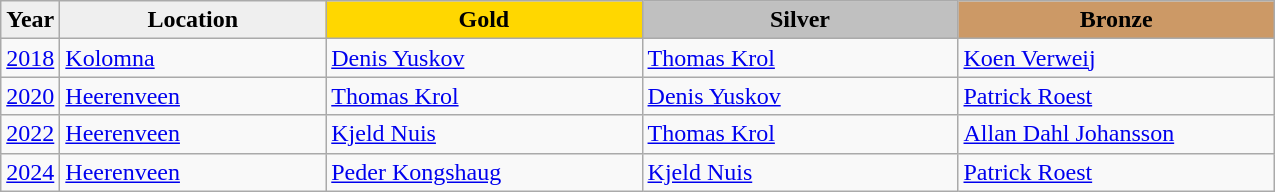<table class="wikitable sortable" style="width:850px;">
<tr>
<th style="width:4%; background:#efefef;">Year</th>
<th style="width:21%; background:#efefef;">Location</th>
<th style="width:25%; background:gold">Gold</th>
<th style="width:25%; background:silver">Silver</th>
<th style="width:25%; background:#CC9966">Bronze</th>
</tr>
<tr>
<td><a href='#'>2018</a></td>
<td><a href='#'>Kolomna</a></td>
<td> <a href='#'>Denis Yuskov</a></td>
<td> <a href='#'>Thomas Krol</a></td>
<td> <a href='#'>Koen Verweij</a></td>
</tr>
<tr>
<td><a href='#'>2020</a></td>
<td><a href='#'>Heerenveen</a></td>
<td> <a href='#'>Thomas Krol</a></td>
<td> <a href='#'>Denis Yuskov</a></td>
<td> <a href='#'>Patrick Roest</a></td>
</tr>
<tr>
<td><a href='#'>2022</a></td>
<td><a href='#'>Heerenveen</a></td>
<td> <a href='#'>Kjeld Nuis</a></td>
<td> <a href='#'>Thomas Krol</a></td>
<td> <a href='#'>Allan Dahl Johansson</a></td>
</tr>
<tr>
<td><a href='#'>2024</a></td>
<td><a href='#'>Heerenveen</a></td>
<td> <a href='#'>Peder Kongshaug</a></td>
<td> <a href='#'>Kjeld Nuis</a></td>
<td> <a href='#'>Patrick Roest</a></td>
</tr>
</table>
